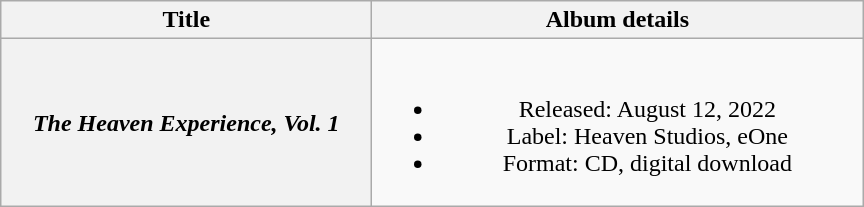<table class="wikitable plainrowheaders" style="text-align:center;">
<tr>
<th scope="col" style="width:15em;">Title</th>
<th scope="col" style="width:20em;">Album details</th>
</tr>
<tr>
<th scope="row"><em>The Heaven Experience, Vol. 1</em></th>
<td><br><ul><li>Released: August 12, 2022</li><li>Label: Heaven Studios, eOne</li><li>Format: CD, digital download</li></ul></td>
</tr>
</table>
